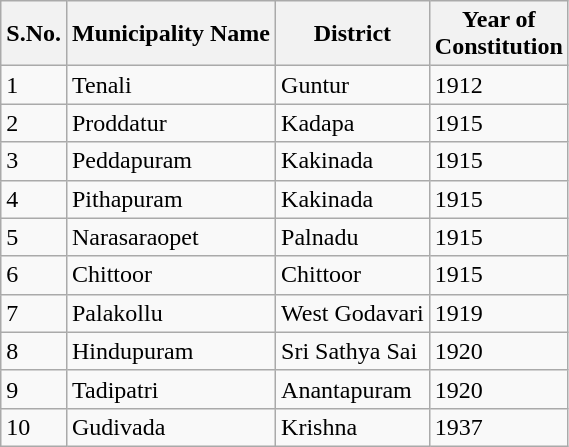<table class="wikitable">
<tr>
<th>S.No.</th>
<th>Municipality Name</th>
<th>District</th>
<th>Year of<br>Constitution</th>
</tr>
<tr>
<td>1</td>
<td>Tenali</td>
<td>Guntur</td>
<td>1912</td>
</tr>
<tr>
<td>2</td>
<td>Proddatur</td>
<td>Kadapa</td>
<td>1915</td>
</tr>
<tr>
<td>3</td>
<td>Peddapuram</td>
<td>Kakinada</td>
<td>1915</td>
</tr>
<tr>
<td>4</td>
<td>Pithapuram</td>
<td>Kakinada</td>
<td>1915</td>
</tr>
<tr>
<td>5</td>
<td>Narasaraopet</td>
<td>Palnadu</td>
<td>1915</td>
</tr>
<tr>
<td>6</td>
<td>Chittoor</td>
<td>Chittoor</td>
<td>1915 </td>
</tr>
<tr>
<td>7</td>
<td>Palakollu</td>
<td>West Godavari</td>
<td>1919</td>
</tr>
<tr>
<td>8</td>
<td>Hindupuram</td>
<td>Sri Sathya Sai</td>
<td>1920</td>
</tr>
<tr>
<td>9</td>
<td>Tadipatri</td>
<td>Anantapuram</td>
<td>1920</td>
</tr>
<tr>
<td>10</td>
<td>Gudivada</td>
<td>Krishna</td>
<td>1937</td>
</tr>
</table>
